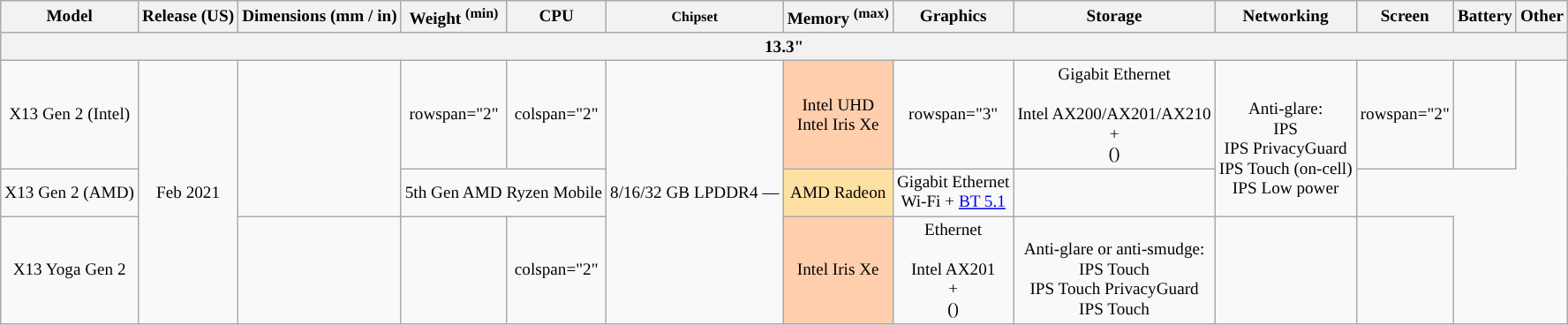<table class="wikitable" style="font-size: 80%; text-align: center; min-width: 80%;">
<tr>
<th>Model</th>
<th>Release (US)</th>
<th>Dimensions (mm / in)</th>
<th>Weight <sup>(min)</sup></th>
<th>CPU</th>
<th><small>Chipset</small></th>
<th>Memory <sup>(max)</sup></th>
<th>Graphics</th>
<th>Storage</th>
<th>Networking</th>
<th>Screen</th>
<th>Battery</th>
<th>Other</th>
</tr>
<tr>
<th colspan="13">13.3"</th>
</tr>
<tr>
<td>X13 Gen 2 (Intel) </td>
<td rowspan="3">Feb 2021</td>
<td rowspan="2"></td>
<td>rowspan="2" </td>
<td>colspan="2" </td>
<td rowspan="3" style="background:">8/16/32 GB LPDDR4 — <br></td>
<td style="background:#ffcead;">Intel UHD<br>Intel Iris Xe</td>
<td>rowspan="3" </td>
<td> Gigabit Ethernet<br><br>Intel  AX200/AX201/AX210 <br>+ <br> ()<br><small></small></td>
<td rowspan="2" style="background:"><br>Anti-glare: <br>
 IPS<br> IPS PrivacyGuard<br> IPS Touch (on-cell)<br> IPS Low power</td>
<td>rowspan="2" </td>
<td></td>
</tr>
<tr>
<td>X13 Gen 2 (AMD) </td>
<td colspan="2" style="background:">5th Gen AMD Ryzen Mobile</td>
<td style="background:#fee0a3;">AMD Radeon</td>
<td> Gigabit Ethernet<br>Wi-Fi + <a href='#'>BT 5.1</a><br><small></small></td>
<td></td>
</tr>
<tr>
<td>X13 Yoga Gen 2 </td>
<td></td>
<td></td>
<td>colspan="2" </td>
<td style="background:#ffcead;">Intel Iris Xe</td>
<td> Ethernet<br><br>Intel  AX201 <br>+ <br> ()<br><small></small></td>
<td style="background:"><br>Anti-glare or anti-smudge: <br>
 IPS Touch<br> IPS Touch PrivacyGuard<br> IPS Touch</td>
<td></td>
<td></td>
</tr>
</table>
